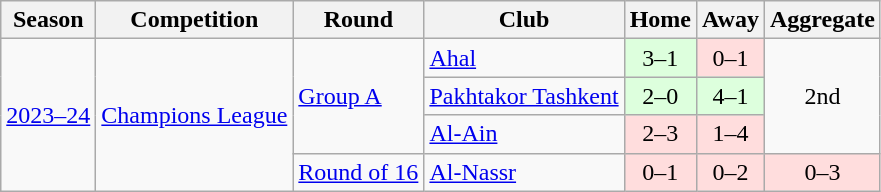<table class="wikitable collapsible">
<tr>
<th>Season</th>
<th>Competition</th>
<th>Round</th>
<th>Club</th>
<th>Home</th>
<th>Away</th>
<th>Aggregate</th>
</tr>
<tr>
<td rowspan=4><a href='#'>2023–24</a></td>
<td rowspan=4><a href='#'>Champions League</a></td>
<td rowspan=3><a href='#'>Group A</a></td>
<td> <a href='#'>Ahal</a></td>
<td bgcolor=#ddffdd align=center>3–1</td>
<td bgcolor=#ffdddd align=center>0–1</td>
<td rowspan=3 align=center>2nd</td>
</tr>
<tr>
<td> <a href='#'>Pakhtakor Tashkent</a></td>
<td bgcolor=#ddffdd align=center>2–0</td>
<td bgcolor=#ddffdd align=center>4–1</td>
</tr>
<tr>
<td> <a href='#'>Al-Ain</a></td>
<td bgcolor=#ffdddd align=center>2–3</td>
<td bgcolor=#ffdddd align=center>1–4</td>
</tr>
<tr>
<td><a href='#'>Round of 16</a></td>
<td> <a href='#'>Al-Nassr</a></td>
<td bgcolor=#ffdddd align=center>0–1</td>
<td bgcolor=#ffdddd align=center>0–2</td>
<td bgcolor=#ffdddd align=center>0–3</td>
</tr>
</table>
